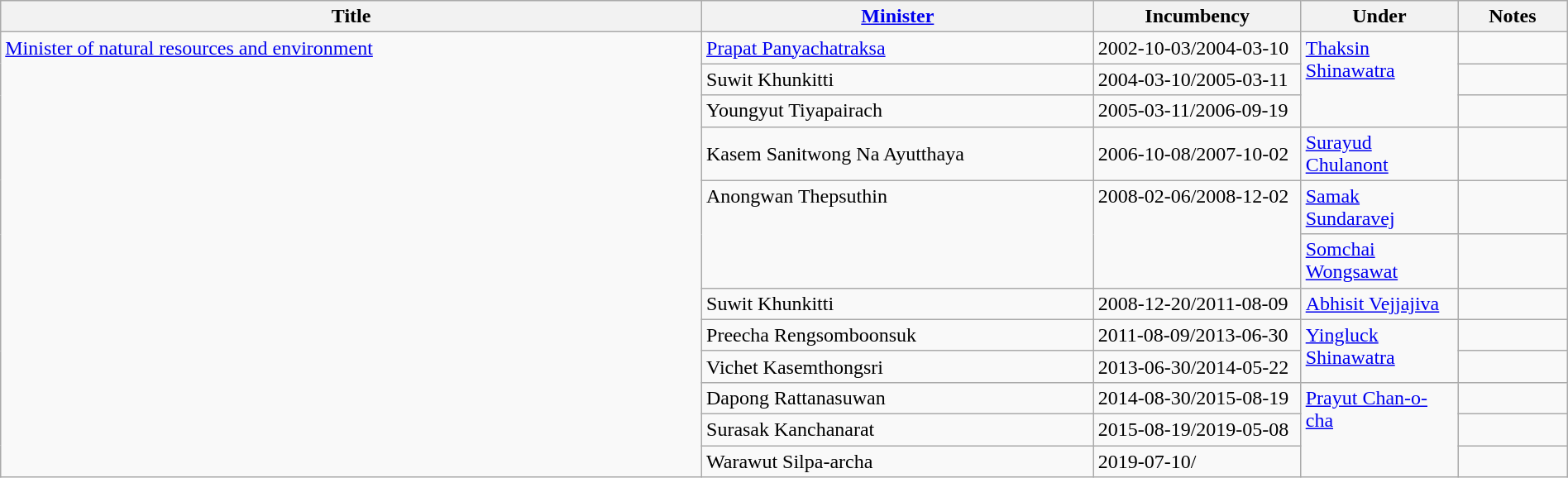<table class="wikitable" style="width:100%;">
<tr>
<th>Title</th>
<th style="width:25%;"><a href='#'>Minister</a></th>
<th style="width:160px;">Incumbency</th>
<th style="width:10%;">Under</th>
<th style="width:7%;">Notes</th>
</tr>
<tr>
<td rowspan="12" style="vertical-align:top;"><a href='#'>Minister of natural resources and environment</a></td>
<td><a href='#'>Prapat Panyachatraksa</a></td>
<td>2002-10-03/2004-03-10</td>
<td rowspan="3" style="vertical-align:top;"><a href='#'>Thaksin Shinawatra</a></td>
<td></td>
</tr>
<tr>
<td>Suwit Khunkitti</td>
<td>2004-03-10/2005-03-11</td>
<td></td>
</tr>
<tr>
<td>Youngyut Tiyapairach</td>
<td>2005-03-11/2006-09-19</td>
<td></td>
</tr>
<tr>
<td>Kasem Sanitwong Na Ayutthaya</td>
<td>2006-10-08/2007-10-02</td>
<td><a href='#'>Surayud Chulanont</a></td>
<td></td>
</tr>
<tr>
<td rowspan="2" style="vertical-align:top;">Anongwan Thepsuthin</td>
<td rowspan="2" style="vertical-align:top;">2008-02-06/2008-12-02</td>
<td><a href='#'>Samak Sundaravej</a></td>
<td></td>
</tr>
<tr>
<td><a href='#'>Somchai Wongsawat</a></td>
<td></td>
</tr>
<tr>
<td>Suwit Khunkitti</td>
<td>2008-12-20/2011-08-09</td>
<td><a href='#'>Abhisit Vejjajiva</a></td>
<td></td>
</tr>
<tr>
<td>Preecha Rengsomboonsuk</td>
<td>2011-08-09/2013-06-30</td>
<td rowspan="2" style="vertical-align:top;"><a href='#'>Yingluck Shinawatra</a></td>
<td></td>
</tr>
<tr>
<td>Vichet Kasemthongsri</td>
<td>2013-06-30/2014-05-22</td>
<td></td>
</tr>
<tr>
<td>Dapong Rattanasuwan</td>
<td>2014-08-30/2015-08-19</td>
<td rowspan="3" style="vertical-align:top;"><a href='#'>Prayut Chan-o-cha</a></td>
<td></td>
</tr>
<tr>
<td>Surasak Kanchanarat</td>
<td>2015-08-19/2019-05-08</td>
<td></td>
</tr>
<tr>
<td>Warawut Silpa-archa</td>
<td>2019-07-10/</td>
<td></td>
</tr>
</table>
